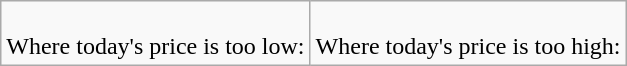<table class="wikitable">
<tr>
<td><br>Where today's price is too low:</td>
<td><br>Where today's price is too high:</td>
</tr>
</table>
